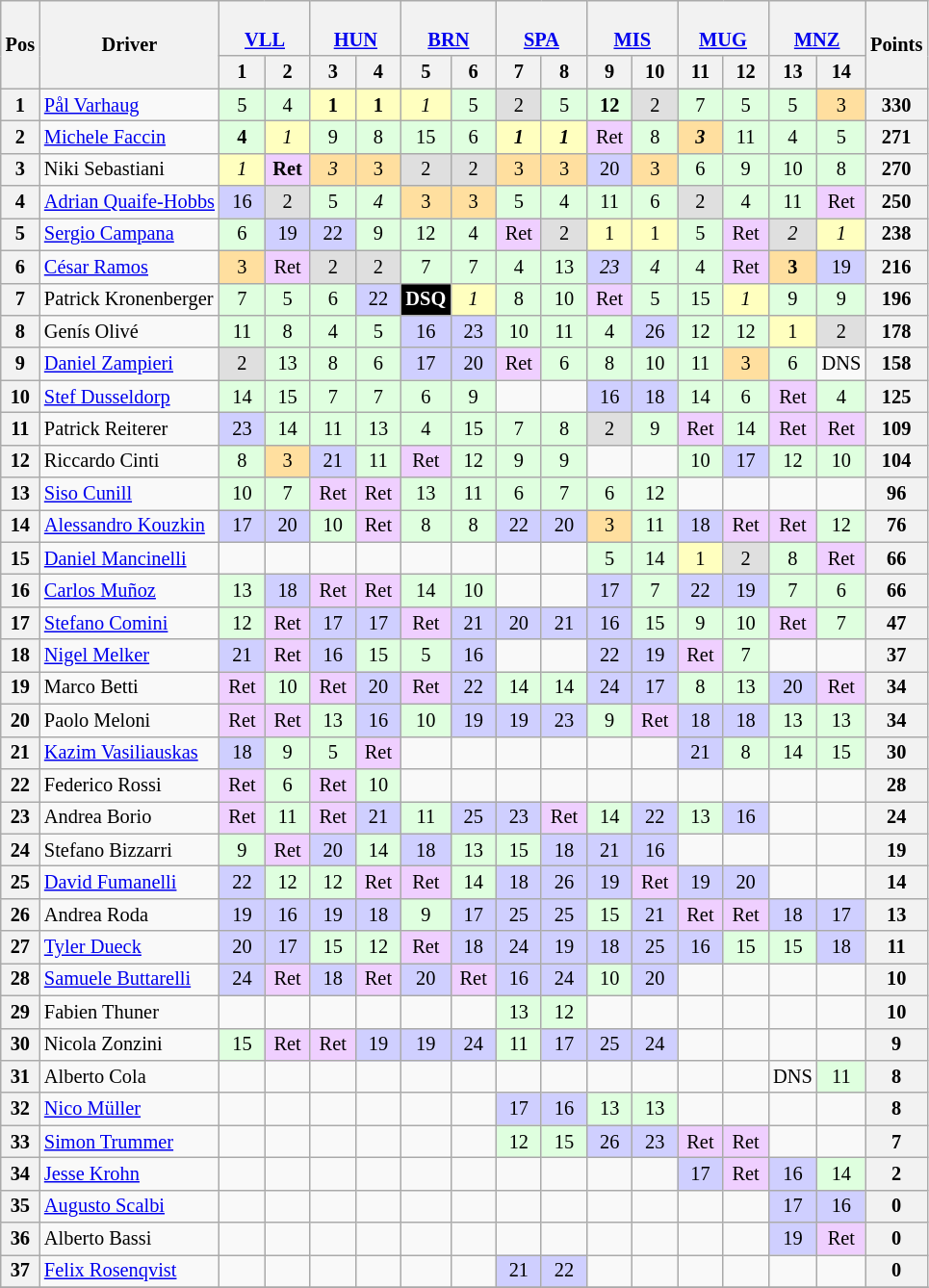<table class="wikitable" style="font-size:85%; text-align: center;">
<tr>
<th rowspan=2>Pos</th>
<th rowspan=2>Driver</th>
<th colspan=2><br><a href='#'>VLL</a></th>
<th colspan=2><br><a href='#'>HUN</a></th>
<th colspan=2><br><a href='#'>BRN</a></th>
<th colspan=2><br><a href='#'>SPA</a></th>
<th colspan=2><br><a href='#'>MIS</a></th>
<th colspan=2><br><a href='#'>MUG</a></th>
<th colspan=2><br><a href='#'>MNZ</a></th>
<th rowspan=2>Points</th>
</tr>
<tr>
<th width=25>1</th>
<th width=25>2</th>
<th width=25>3</th>
<th width=25>4</th>
<th width=25>5</th>
<th width=25>6</th>
<th width=25>7</th>
<th width=25>8</th>
<th width=25>9</th>
<th width=25>10</th>
<th width=25>11</th>
<th width=25>12</th>
<th width=25>13</th>
<th width=25>14</th>
</tr>
<tr>
<th>1</th>
<td align=left nowrap> <a href='#'>Pål Varhaug</a></td>
<td style="background:#DFFFDF;">5</td>
<td style="background:#DFFFDF;">4</td>
<td style="background:#FFFFBF;"><strong>1</strong></td>
<td style="background:#FFFFBF;"><strong>1</strong></td>
<td style="background:#FFFFBF;"><em>1</em></td>
<td style="background:#DFFFDF;">5</td>
<td style="background:#DFDFDF;">2</td>
<td style="background:#DFFFDF;">5</td>
<td style="background:#DFFFDF;"><strong>12</strong></td>
<td style="background:#DFDFDF;">2</td>
<td style="background:#DFFFDF;">7</td>
<td style="background:#DFFFDF;">5</td>
<td style="background:#DFFFDF;">5</td>
<td style="background:#FFDF9F;">3</td>
<th>330</th>
</tr>
<tr>
<th>2</th>
<td align=left nowrap> <a href='#'>Michele Faccin</a></td>
<td style="background:#DFFFDF;"><strong>4</strong></td>
<td style="background:#FFFFBF;"><em>1</em></td>
<td style="background:#DFFFDF;">9</td>
<td style="background:#DFFFDF;">8</td>
<td style="background:#DFFFDF;">15</td>
<td style="background:#DFFFDF;">6</td>
<td style="background:#FFFFBF;"><strong><em>1</em></strong></td>
<td style="background:#FFFFBF;"><strong><em>1</em></strong></td>
<td style="background:#EFCFFF;">Ret</td>
<td style="background:#DFFFDF;">8</td>
<td style="background:#FFDF9F;"><strong><em>3</em></strong></td>
<td style="background:#DFFFDF;">11</td>
<td style="background:#DFFFDF;">4</td>
<td style="background:#DFFFDF;">5</td>
<th>271</th>
</tr>
<tr>
<th>3</th>
<td align=left nowrap> Niki Sebastiani</td>
<td style="background:#FFFFBF;"><em>1</em></td>
<td style="background:#EFCFFF;"><strong>Ret</strong></td>
<td style="background:#FFDF9F;"><em>3</em></td>
<td style="background:#FFDF9F;">3</td>
<td style="background:#DFDFDF;">2</td>
<td style="background:#DFDFDF;">2</td>
<td style="background:#FFDF9F;">3</td>
<td style="background:#FFDF9F;">3</td>
<td style="background:#CFCFFF;">20</td>
<td style="background:#FFDF9F;">3</td>
<td style="background:#DFFFDF;">6</td>
<td style="background:#DFFFDF;">9</td>
<td style="background:#DFFFDF;">10</td>
<td style="background:#DFFFDF;">8</td>
<th>270</th>
</tr>
<tr>
<th>4</th>
<td align=left nowrap> <a href='#'>Adrian Quaife-Hobbs</a></td>
<td style="background:#CFCFFF;">16</td>
<td style="background:#DFDFDF;">2</td>
<td style="background:#DFFFDF;">5</td>
<td style="background:#DFFFDF;"><em>4</em></td>
<td style="background:#FFDF9F;">3</td>
<td style="background:#FFDF9F;">3</td>
<td style="background:#DFFFDF;">5</td>
<td style="background:#DFFFDF;">4</td>
<td style="background:#DFFFDF;">11</td>
<td style="background:#DFFFDF;">6</td>
<td style="background:#DFDFDF;">2</td>
<td style="background:#DFFFDF;">4</td>
<td style="background:#DFFFDF;">11</td>
<td style="background:#EFCFFF;">Ret</td>
<th>250</th>
</tr>
<tr>
<th>5</th>
<td align=left nowrap> <a href='#'>Sergio Campana</a></td>
<td style="background:#DFFFDF;">6</td>
<td style="background:#CFCFFF;">19</td>
<td style="background:#CFCFFF;">22</td>
<td style="background:#DFFFDF;">9</td>
<td style="background:#DFFFDF;">12</td>
<td style="background:#DFFFDF;">4</td>
<td style="background:#EFCFFF;">Ret</td>
<td style="background:#DFDFDF;">2</td>
<td style="background:#FFFFBF;">1</td>
<td style="background:#FFFFBF;">1</td>
<td style="background:#DFFFDF;">5</td>
<td style="background:#EFCFFF;">Ret</td>
<td style="background:#DFDFDF;"><em>2</em></td>
<td style="background:#FFFFBF;"><em>1</em></td>
<th>238</th>
</tr>
<tr>
<th>6</th>
<td align=left nowrap> <a href='#'>César Ramos</a></td>
<td style="background:#FFDF9F;">3</td>
<td style="background:#EFCFFF;">Ret</td>
<td style="background:#DFDFDF;">2</td>
<td style="background:#DFDFDF;">2</td>
<td style="background:#DFFFDF;">7</td>
<td style="background:#DFFFDF;">7</td>
<td style="background:#DFFFDF;">4</td>
<td style="background:#DFFFDF;">13</td>
<td style="background:#CFCFFF;"><em>23</em></td>
<td style="background:#DFFFDF;"><em>4</em></td>
<td style="background:#DFFFDF;">4</td>
<td style="background:#EFCFFF;">Ret</td>
<td style="background:#FFDF9F;"><strong>3</strong></td>
<td style="background:#CFCFFF;">19</td>
<th>216</th>
</tr>
<tr>
<th>7</th>
<td align=left nowrap> Patrick Kronenberger</td>
<td style="background:#DFFFDF;">7</td>
<td style="background:#DFFFDF;">5</td>
<td style="background:#DFFFDF;">6</td>
<td style="background:#CFCFFF;">22</td>
<td style="background:#000000; color:white"><strong>DSQ</strong></td>
<td style="background:#FFFFBF;"><em>1</em></td>
<td style="background:#DFFFDF;">8</td>
<td style="background:#DFFFDF;">10</td>
<td style="background:#EFCFFF;">Ret</td>
<td style="background:#DFFFDF;">5</td>
<td style="background:#DFFFDF;">15</td>
<td style="background:#FFFFBF;"><em>1</em></td>
<td style="background:#DFFFDF;">9</td>
<td style="background:#DFFFDF;">9</td>
<th>196</th>
</tr>
<tr>
<th>8</th>
<td align=left nowrap> Genís Olivé</td>
<td style="background:#DFFFDF;">11</td>
<td style="background:#DFFFDF;">8</td>
<td style="background:#DFFFDF;">4</td>
<td style="background:#DFFFDF;">5</td>
<td style="background:#CFCFFF;">16</td>
<td style="background:#CFCFFF;">23</td>
<td style="background:#DFFFDF;">10</td>
<td style="background:#DFFFDF;">11</td>
<td style="background:#DFFFDF;">4</td>
<td style="background:#CFCFFF;">26</td>
<td style="background:#DFFFDF;">12</td>
<td style="background:#DFFFDF;">12</td>
<td style="background:#FFFFBF;">1</td>
<td style="background:#DFDFDF;">2</td>
<th>178</th>
</tr>
<tr>
<th>9</th>
<td align=left nowrap> <a href='#'>Daniel Zampieri</a></td>
<td style="background:#DFDFDF;">2</td>
<td style="background:#DFFFDF;">13</td>
<td style="background:#DFFFDF;">8</td>
<td style="background:#DFFFDF;">6</td>
<td style="background:#CFCFFF;">17</td>
<td style="background:#CFCFFF;">20</td>
<td style="background:#EFCFFF;">Ret</td>
<td style="background:#DFFFDF;">6</td>
<td style="background:#DFFFDF;">8</td>
<td style="background:#DFFFDF;">10</td>
<td style="background:#DFFFDF;">11</td>
<td style="background:#FFDF9F;">3</td>
<td style="background:#DFFFDF;">6</td>
<td>DNS</td>
<th>158</th>
</tr>
<tr>
<th>10</th>
<td align=left nowrap> <a href='#'>Stef Dusseldorp</a></td>
<td style="background:#DFFFDF;">14</td>
<td style="background:#DFFFDF;">15</td>
<td style="background:#DFFFDF;">7</td>
<td style="background:#DFFFDF;">7</td>
<td style="background:#DFFFDF;">6</td>
<td style="background:#DFFFDF;">9</td>
<td></td>
<td></td>
<td style="background:#CFCFFF;">16</td>
<td style="background:#CFCFFF;">18</td>
<td style="background:#DFFFDF;">14</td>
<td style="background:#DFFFDF;">6</td>
<td style="background:#EFCFFF;">Ret</td>
<td style="background:#DFFFDF;">4</td>
<th>125</th>
</tr>
<tr>
<th>11</th>
<td align=left nowrap> Patrick Reiterer</td>
<td style="background:#CFCFFF;">23</td>
<td style="background:#DFFFDF;">14</td>
<td style="background:#DFFFDF;">11</td>
<td style="background:#DFFFDF;">13</td>
<td style="background:#DFFFDF;">4</td>
<td style="background:#DFFFDF;">15</td>
<td style="background:#DFFFDF;">7</td>
<td style="background:#DFFFDF;">8</td>
<td style="background:#DFDFDF;">2</td>
<td style="background:#DFFFDF;">9</td>
<td style="background:#EFCFFF;">Ret</td>
<td style="background:#DFFFDF;">14</td>
<td style="background:#EFCFFF;">Ret</td>
<td style="background:#EFCFFF;">Ret</td>
<th>109</th>
</tr>
<tr>
<th>12</th>
<td align=left nowrap> Riccardo Cinti</td>
<td style="background:#DFFFDF;">8</td>
<td style="background:#FFDF9F;">3</td>
<td style="background:#CFCFFF;">21</td>
<td style="background:#DFFFDF;">11</td>
<td style="background:#EFCFFF;">Ret</td>
<td style="background:#DFFFDF;">12</td>
<td style="background:#DFFFDF;">9</td>
<td style="background:#DFFFDF;">9</td>
<td></td>
<td></td>
<td style="background:#DFFFDF;">10</td>
<td style="background:#CFCFFF;">17</td>
<td style="background:#DFFFDF;">12</td>
<td style="background:#DFFFDF;">10</td>
<th>104</th>
</tr>
<tr>
<th>13</th>
<td align=left nowrap> <a href='#'>Siso Cunill</a></td>
<td style="background:#DFFFDF;">10</td>
<td style="background:#DFFFDF;">7</td>
<td style="background:#EFCFFF;">Ret</td>
<td style="background:#EFCFFF;">Ret</td>
<td style="background:#DFFFDF;">13</td>
<td style="background:#DFFFDF;">11</td>
<td style="background:#DFFFDF;">6</td>
<td style="background:#DFFFDF;">7</td>
<td style="background:#DFFFDF;">6</td>
<td style="background:#DFFFDF;">12</td>
<td></td>
<td></td>
<td></td>
<td></td>
<th>96</th>
</tr>
<tr>
<th>14</th>
<td align=left nowrap> <a href='#'>Alessandro Kouzkin</a></td>
<td style="background:#CFCFFF;">17</td>
<td style="background:#CFCFFF;">20</td>
<td style="background:#DFFFDF;">10</td>
<td style="background:#EFCFFF;">Ret</td>
<td style="background:#DFFFDF;">8</td>
<td style="background:#DFFFDF;">8</td>
<td style="background:#CFCFFF;">22</td>
<td style="background:#CFCFFF;">20</td>
<td style="background:#FFDF9F;">3</td>
<td style="background:#DFFFDF;">11</td>
<td style="background:#CFCFFF;">18</td>
<td style="background:#EFCFFF;">Ret</td>
<td style="background:#EFCFFF;">Ret</td>
<td style="background:#DFFFDF;">12</td>
<th>76</th>
</tr>
<tr>
<th>15</th>
<td align=left nowrap> <a href='#'>Daniel Mancinelli</a></td>
<td></td>
<td></td>
<td></td>
<td></td>
<td></td>
<td></td>
<td></td>
<td></td>
<td style="background:#DFFFDF;">5</td>
<td style="background:#DFFFDF;">14</td>
<td style="background:#FFFFBF;">1</td>
<td style="background:#DFDFDF;">2</td>
<td style="background:#DFFFDF;">8</td>
<td style="background:#EFCFFF;">Ret</td>
<th>66</th>
</tr>
<tr>
<th>16</th>
<td align=left nowrap> <a href='#'>Carlos Muñoz</a></td>
<td style="background:#DFFFDF;">13</td>
<td style="background:#CFCFFF;">18</td>
<td style="background:#EFCFFF;">Ret</td>
<td style="background:#EFCFFF;">Ret</td>
<td style="background:#DFFFDF;">14</td>
<td style="background:#DFFFDF;">10</td>
<td></td>
<td></td>
<td style="background:#CFCFFF;">17</td>
<td style="background:#DFFFDF;">7</td>
<td style="background:#CFCFFF;">22</td>
<td style="background:#CFCFFF;">19</td>
<td style="background:#DFFFDF;">7</td>
<td style="background:#DFFFDF;">6</td>
<th>66</th>
</tr>
<tr>
<th>17</th>
<td align=left nowrap> <a href='#'>Stefano Comini</a></td>
<td style="background:#DFFFDF;">12</td>
<td style="background:#EFCFFF;">Ret</td>
<td style="background:#CFCFFF;">17</td>
<td style="background:#CFCFFF;">17</td>
<td style="background:#EFCFFF;">Ret</td>
<td style="background:#CFCFFF;">21</td>
<td style="background:#CFCFFF;">20</td>
<td style="background:#CFCFFF;">21</td>
<td style="background:#CFCFFF;">16</td>
<td style="background:#DFFFDF;">15</td>
<td style="background:#DFFFDF;">9</td>
<td style="background:#DFFFDF;">10</td>
<td style="background:#EFCFFF;">Ret</td>
<td style="background:#DFFFDF;">7</td>
<th>47</th>
</tr>
<tr>
<th>18</th>
<td align=left nowrap> <a href='#'>Nigel Melker</a></td>
<td style="background:#CFCFFF;">21</td>
<td style="background:#EFCFFF;">Ret</td>
<td style="background:#CFCFFF;">16</td>
<td style="background:#DFFFDF;">15</td>
<td style="background:#DFFFDF;">5</td>
<td style="background:#CFCFFF;">16</td>
<td></td>
<td></td>
<td style="background:#CFCFFF;">22</td>
<td style="background:#CFCFFF;">19</td>
<td style="background:#EFCFFF;">Ret</td>
<td style="background:#DFFFDF;">7</td>
<td></td>
<td></td>
<th>37</th>
</tr>
<tr>
<th>19</th>
<td align=left nowrap> Marco Betti</td>
<td style="background:#EFCFFF;">Ret</td>
<td style="background:#DFFFDF;">10</td>
<td style="background:#EFCFFF;">Ret</td>
<td style="background:#CFCFFF;">20</td>
<td style="background:#EFCFFF;">Ret</td>
<td style="background:#CFCFFF;">22</td>
<td style="background:#DFFFDF;">14</td>
<td style="background:#DFFFDF;">14</td>
<td style="background:#CFCFFF;">24</td>
<td style="background:#CFCFFF;">17</td>
<td style="background:#DFFFDF;">8</td>
<td style="background:#DFFFDF;">13</td>
<td style="background:#CFCFFF;">20</td>
<td style="background:#EFCFFF;">Ret</td>
<th>34</th>
</tr>
<tr>
<th>20</th>
<td align=left nowrap> Paolo Meloni</td>
<td style="background:#EFCFFF;">Ret</td>
<td style="background:#EFCFFF;">Ret</td>
<td style="background:#DFFFDF;">13</td>
<td style="background:#CFCFFF;">16</td>
<td style="background:#DFFFDF;">10</td>
<td style="background:#CFCFFF;">19</td>
<td style="background:#CFCFFF;">19</td>
<td style="background:#CFCFFF;">23</td>
<td style="background:#DFFFDF;">9</td>
<td style="background:#EFCFFF;">Ret</td>
<td style="background:#CFCFFF;">18</td>
<td style="background:#CFCFFF;">18</td>
<td style="background:#DFFFDF;">13</td>
<td style="background:#DFFFDF;">13</td>
<th>34</th>
</tr>
<tr>
<th>21</th>
<td align=left nowrap> <a href='#'>Kazim Vasiliauskas</a></td>
<td style="background:#CFCFFF;">18</td>
<td style="background:#DFFFDF;">9</td>
<td style="background:#DFFFDF;">5</td>
<td style="background:#EFCFFF;">Ret</td>
<td></td>
<td></td>
<td></td>
<td></td>
<td></td>
<td></td>
<td style="background:#CFCFFF;">21</td>
<td style="background:#DFFFDF;">8</td>
<td style="background:#DFFFDF;">14</td>
<td style="background:#DFFFDF;">15</td>
<th>30</th>
</tr>
<tr>
<th>22</th>
<td align=left nowrap> Federico Rossi</td>
<td style="background:#EFCFFF;">Ret</td>
<td style="background:#DFFFDF;">6</td>
<td style="background:#EFCFFF;">Ret</td>
<td style="background:#DFFFDF;">10</td>
<td></td>
<td></td>
<td></td>
<td></td>
<td></td>
<td></td>
<td></td>
<td></td>
<td></td>
<td></td>
<th>28</th>
</tr>
<tr>
<th>23</th>
<td align=left nowrap> Andrea Borio</td>
<td style="background:#EFCFFF;">Ret</td>
<td style="background:#DFFFDF;">11</td>
<td style="background:#EFCFFF;">Ret</td>
<td style="background:#CFCFFF;">21</td>
<td style="background:#DFFFDF;">11</td>
<td style="background:#CFCFFF;">25</td>
<td style="background:#CFCFFF;">23</td>
<td style="background:#EFCFFF;">Ret</td>
<td style="background:#DFFFDF;">14</td>
<td style="background:#CFCFFF;">22</td>
<td style="background:#DFFFDF;">13</td>
<td style="background:#CFCFFF;">16</td>
<td></td>
<td></td>
<th>24</th>
</tr>
<tr>
<th>24</th>
<td align=left nowrap> Stefano Bizzarri</td>
<td style="background:#DFFFDF;">9</td>
<td style="background:#EFCFFF;">Ret</td>
<td style="background:#CFCFFF;">20</td>
<td style="background:#DFFFDF;">14</td>
<td style="background:#CFCFFF;">18</td>
<td style="background:#DFFFDF;">13</td>
<td style="background:#DFFFDF;">15</td>
<td style="background:#CFCFFF;">18</td>
<td style="background:#CFCFFF;">21</td>
<td style="background:#CFCFFF;">16</td>
<td></td>
<td></td>
<td></td>
<td></td>
<th>19</th>
</tr>
<tr>
<th>25</th>
<td align=left nowrap> <a href='#'>David Fumanelli</a></td>
<td style="background:#CFCFFF;">22</td>
<td style="background:#DFFFDF;">12</td>
<td style="background:#DFFFDF;">12</td>
<td style="background:#EFCFFF;">Ret</td>
<td style="background:#EFCFFF;">Ret</td>
<td style="background:#DFFFDF;">14</td>
<td style="background:#CFCFFF;">18</td>
<td style="background:#CFCFFF;">26</td>
<td style="background:#CFCFFF;">19</td>
<td style="background:#EFCFFF;">Ret</td>
<td style="background:#CFCFFF;">19</td>
<td style="background:#CFCFFF;">20</td>
<td></td>
<td></td>
<th>14</th>
</tr>
<tr>
<th>26</th>
<td align=left nowrap> Andrea Roda</td>
<td style="background:#CFCFFF;">19</td>
<td style="background:#CFCFFF;">16</td>
<td style="background:#CFCFFF;">19</td>
<td style="background:#CFCFFF;">18</td>
<td style="background:#DFFFDF;">9</td>
<td style="background:#CFCFFF;">17</td>
<td style="background:#CFCFFF;">25</td>
<td style="background:#CFCFFF;">25</td>
<td style="background:#DFFFDF;">15</td>
<td style="background:#CFCFFF;">21</td>
<td style="background:#EFCFFF;">Ret</td>
<td style="background:#EFCFFF;">Ret</td>
<td style="background:#CFCFFF;">18</td>
<td style="background:#CFCFFF;">17</td>
<th>13</th>
</tr>
<tr>
<th>27</th>
<td align=left nowrap> <a href='#'>Tyler Dueck</a></td>
<td style="background:#CFCFFF;">20</td>
<td style="background:#CFCFFF;">17</td>
<td style="background:#DFFFDF;">15</td>
<td style="background:#DFFFDF;">12</td>
<td style="background:#EFCFFF;">Ret</td>
<td style="background:#CFCFFF;">18</td>
<td style="background:#CFCFFF;">24</td>
<td style="background:#CFCFFF;">19</td>
<td style="background:#CFCFFF;">18</td>
<td style="background:#CFCFFF;">25</td>
<td style="background:#CFCFFF;">16</td>
<td style="background:#DFFFDF;">15</td>
<td style="background:#DFFFDF;">15</td>
<td style="background:#CFCFFF;">18</td>
<th>11</th>
</tr>
<tr>
<th>28</th>
<td align=left nowrap> <a href='#'>Samuele Buttarelli</a></td>
<td style="background:#CFCFFF;">24</td>
<td style="background:#EFCFFF;">Ret</td>
<td style="background:#CFCFFF;">18</td>
<td style="background:#EFCFFF;">Ret</td>
<td style="background:#CFCFFF;">20</td>
<td style="background:#EFCFFF;">Ret</td>
<td style="background:#CFCFFF;">16</td>
<td style="background:#CFCFFF;">24</td>
<td style="background:#DFFFDF;">10</td>
<td style="background:#CFCFFF;">20</td>
<td></td>
<td></td>
<td></td>
<td></td>
<th>10</th>
</tr>
<tr>
<th>29</th>
<td align=left nowrap> Fabien Thuner</td>
<td></td>
<td></td>
<td></td>
<td></td>
<td></td>
<td></td>
<td style="background:#DFFFDF;">13</td>
<td style="background:#DFFFDF;">12</td>
<td></td>
<td></td>
<td></td>
<td></td>
<td></td>
<td></td>
<th>10</th>
</tr>
<tr>
<th>30</th>
<td align=left nowrap> Nicola Zonzini</td>
<td style="background:#DFFFDF;">15</td>
<td style="background:#EFCFFF;">Ret</td>
<td style="background:#EFCFFF;">Ret</td>
<td style="background:#CFCFFF;">19</td>
<td style="background:#CFCFFF;">19</td>
<td style="background:#CFCFFF;">24</td>
<td style="background:#DFFFDF;">11</td>
<td style="background:#CFCFFF;">17</td>
<td style="background:#CFCFFF;">25</td>
<td style="background:#CFCFFF;">24</td>
<td></td>
<td></td>
<td></td>
<td></td>
<th>9</th>
</tr>
<tr>
<th>31</th>
<td align=left nowrap> Alberto Cola</td>
<td></td>
<td></td>
<td></td>
<td></td>
<td></td>
<td></td>
<td></td>
<td></td>
<td></td>
<td></td>
<td></td>
<td></td>
<td>DNS</td>
<td style="background:#DFFFDF;">11</td>
<th>8</th>
</tr>
<tr>
<th>32</th>
<td align=left nowrap> <a href='#'>Nico Müller</a></td>
<td></td>
<td></td>
<td></td>
<td></td>
<td></td>
<td></td>
<td style="background:#CFCFFF;">17</td>
<td style="background:#CFCFFF;">16</td>
<td style="background:#DFFFDF;">13</td>
<td style="background:#DFFFDF;">13</td>
<td></td>
<td></td>
<td></td>
<td></td>
<th>8</th>
</tr>
<tr>
<th>33</th>
<td align=left nowrap> <a href='#'>Simon Trummer</a></td>
<td></td>
<td></td>
<td></td>
<td></td>
<td></td>
<td></td>
<td style="background:#DFFFDF;">12</td>
<td style="background:#DFFFDF;">15</td>
<td style="background:#CFCFFF;">26</td>
<td style="background:#CFCFFF;">23</td>
<td style="background:#EFCFFF;">Ret</td>
<td style="background:#EFCFFF;">Ret</td>
<td></td>
<td></td>
<th>7</th>
</tr>
<tr>
<th>34</th>
<td align=left nowrap> <a href='#'>Jesse Krohn</a></td>
<td></td>
<td></td>
<td></td>
<td></td>
<td></td>
<td></td>
<td></td>
<td></td>
<td></td>
<td></td>
<td style="background:#CFCFFF;">17</td>
<td style="background:#EFCFFF;">Ret</td>
<td style="background:#CFCFFF;">16</td>
<td style="background:#DFFFDF;">14</td>
<th>2</th>
</tr>
<tr>
<th>35</th>
<td align=left nowrap> <a href='#'>Augusto Scalbi</a></td>
<td></td>
<td></td>
<td></td>
<td></td>
<td></td>
<td></td>
<td></td>
<td></td>
<td></td>
<td></td>
<td></td>
<td></td>
<td style="background:#CFCFFF;">17</td>
<td style="background:#CFCFFF;">16</td>
<th>0</th>
</tr>
<tr>
<th>36</th>
<td align=left nowrap> Alberto Bassi</td>
<td></td>
<td></td>
<td></td>
<td></td>
<td></td>
<td></td>
<td></td>
<td></td>
<td></td>
<td></td>
<td></td>
<td></td>
<td style="background:#CFCFFF;">19</td>
<td style="background:#EFCFFF;">Ret</td>
<th>0</th>
</tr>
<tr>
<th>37</th>
<td align=left nowrap> <a href='#'>Felix Rosenqvist</a></td>
<td></td>
<td></td>
<td></td>
<td></td>
<td></td>
<td></td>
<td style="background:#CFCFFF;">21</td>
<td style="background:#CFCFFF;">22</td>
<td></td>
<td></td>
<td></td>
<td></td>
<td></td>
<td></td>
<th>0</th>
</tr>
<tr>
</tr>
</table>
